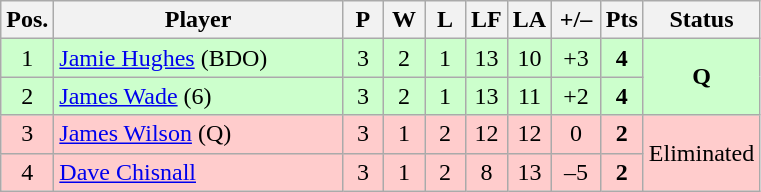<table class="wikitable" style="text-align:center; margin: 1em auto 1em auto, align:left">
<tr>
<th width=20>Pos.</th>
<th width=185>Player</th>
<th width=20>P</th>
<th width=20>W</th>
<th width=20>L</th>
<th width=20>LF</th>
<th width=20>LA</th>
<th width=25>+/–</th>
<th width=20>Pts</th>
<th width=70>Status</th>
</tr>
<tr style="background:#CCFFCC;">
<td>1</td>
<td style="text-align:left;"> <a href='#'>Jamie Hughes</a> (BDO)</td>
<td>3</td>
<td>2</td>
<td>1</td>
<td>13</td>
<td>10</td>
<td>+3</td>
<td><strong>4</strong></td>
<td rowspan=2><strong>Q</strong></td>
</tr>
<tr |- style="background:#CCFFCC;">
<td>2</td>
<td align=left> <a href='#'>James Wade</a> (6)</td>
<td>3</td>
<td>2</td>
<td>1</td>
<td>13</td>
<td>11</td>
<td>+2</td>
<td><strong>4</strong></td>
</tr>
<tr style="background:#FFCCCC;">
<td>3</td>
<td align=left> <a href='#'>James Wilson</a> (Q)</td>
<td>3</td>
<td>1</td>
<td>2</td>
<td>12</td>
<td>12</td>
<td>0</td>
<td><strong>2</strong></td>
<td rowspan=2>Eliminated</td>
</tr>
<tr style="background:#FFCCCC;">
<td>4</td>
<td style="text-align:left;"> <a href='#'>Dave Chisnall</a></td>
<td>3</td>
<td>1</td>
<td>2</td>
<td>8</td>
<td>13</td>
<td>–5</td>
<td><strong>2</strong></td>
</tr>
</table>
